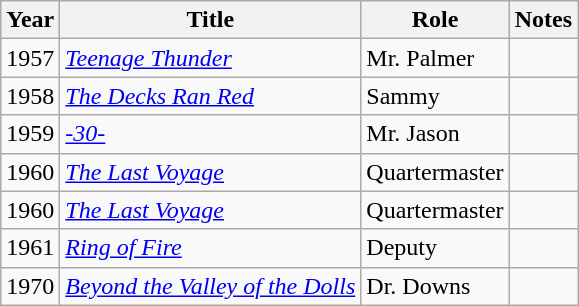<table class="wikitable sortable">
<tr>
<th>Year</th>
<th>Title</th>
<th>Role</th>
<th class="unsortable">Notes</th>
</tr>
<tr>
<td>1957</td>
<td><em><a href='#'>Teenage Thunder</a></em></td>
<td>Mr. Palmer</td>
<td></td>
</tr>
<tr>
<td>1958</td>
<td><em><a href='#'>The Decks Ran Red</a></em></td>
<td>Sammy</td>
<td></td>
</tr>
<tr>
<td>1959</td>
<td><em><a href='#'>-30-</a></em></td>
<td>Mr. Jason</td>
<td></td>
</tr>
<tr>
<td>1960</td>
<td><em><a href='#'>The Last Voyage</a></em></td>
<td>Quartermaster</td>
<td></td>
</tr>
<tr>
<td>1960</td>
<td><em><a href='#'>The Last Voyage</a></em></td>
<td>Quartermaster</td>
<td></td>
</tr>
<tr>
<td>1961</td>
<td><em><a href='#'>Ring of Fire</a></em></td>
<td>Deputy</td>
<td></td>
</tr>
<tr>
<td>1970</td>
<td><em><a href='#'>Beyond the Valley of the Dolls</a></em></td>
<td>Dr. Downs</td>
<td></td>
</tr>
</table>
